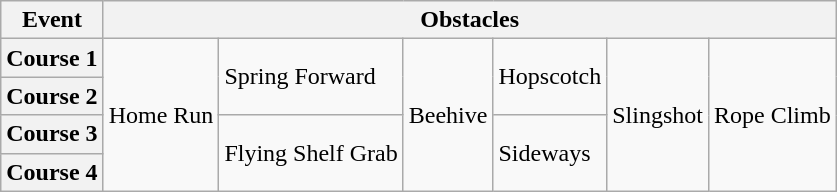<table class="wikitable">
<tr>
<th><strong>Event</strong></th>
<th colspan="6">Obstacles</th>
</tr>
<tr>
<th>Course 1</th>
<td rowspan="4">Home Run</td>
<td rowspan="2">Spring Forward</td>
<td rowspan="4">Beehive</td>
<td rowspan="2">Hopscotch</td>
<td rowspan="4">Slingshot</td>
<td rowspan="4">Rope Climb</td>
</tr>
<tr>
<th>Course 2</th>
</tr>
<tr>
<th>Course 3</th>
<td rowspan="2">Flying Shelf Grab</td>
<td rowspan="2">Sideways</td>
</tr>
<tr>
<th>Course 4</th>
</tr>
</table>
